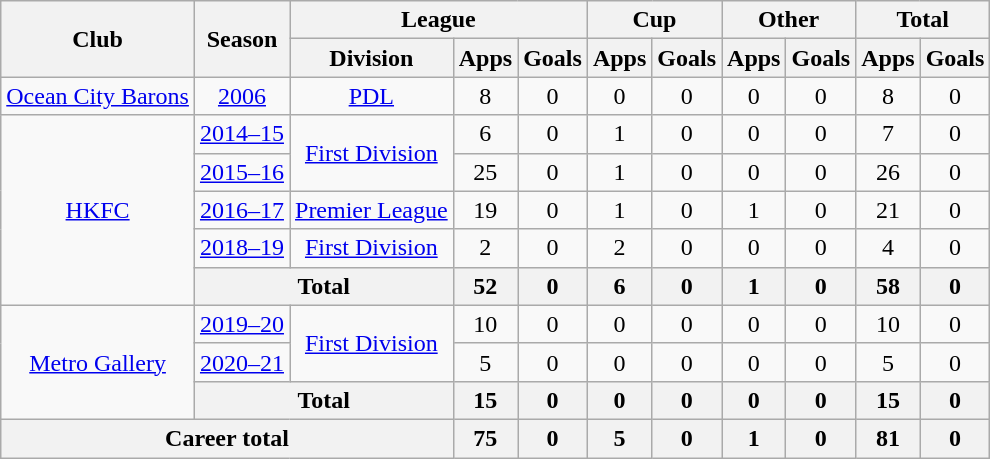<table class="wikitable" style="text-align: center">
<tr>
<th rowspan="2">Club</th>
<th rowspan="2">Season</th>
<th colspan="3">League</th>
<th colspan="2">Cup</th>
<th colspan="2">Other</th>
<th colspan="2">Total</th>
</tr>
<tr>
<th>Division</th>
<th>Apps</th>
<th>Goals</th>
<th>Apps</th>
<th>Goals</th>
<th>Apps</th>
<th>Goals</th>
<th>Apps</th>
<th>Goals</th>
</tr>
<tr>
<td><a href='#'>Ocean City Barons</a></td>
<td><a href='#'>2006</a></td>
<td><a href='#'>PDL</a></td>
<td>8</td>
<td>0</td>
<td>0</td>
<td>0</td>
<td>0</td>
<td>0</td>
<td>8</td>
<td>0</td>
</tr>
<tr>
<td rowspan="5"><a href='#'>HKFC</a></td>
<td><a href='#'>2014–15</a></td>
<td rowspan="2"><a href='#'>First Division</a></td>
<td>6</td>
<td>0</td>
<td>1</td>
<td>0</td>
<td>0</td>
<td>0</td>
<td>7</td>
<td>0</td>
</tr>
<tr>
<td><a href='#'>2015–16</a></td>
<td>25</td>
<td>0</td>
<td>1</td>
<td>0</td>
<td>0</td>
<td>0</td>
<td>26</td>
<td>0</td>
</tr>
<tr>
<td><a href='#'>2016–17</a></td>
<td><a href='#'>Premier League</a></td>
<td>19</td>
<td>0</td>
<td>1</td>
<td>0</td>
<td>1</td>
<td>0</td>
<td>21</td>
<td>0</td>
</tr>
<tr>
<td><a href='#'>2018–19</a></td>
<td><a href='#'>First Division</a></td>
<td>2</td>
<td>0</td>
<td>2</td>
<td>0</td>
<td>0</td>
<td>0</td>
<td>4</td>
<td>0</td>
</tr>
<tr>
<th colspan="2">Total</th>
<th>52</th>
<th>0</th>
<th>6</th>
<th>0</th>
<th>1</th>
<th>0</th>
<th>58</th>
<th>0</th>
</tr>
<tr>
<td rowspan="3"><a href='#'>Metro Gallery</a></td>
<td><a href='#'>2019–20</a></td>
<td rowspan="2"><a href='#'>First Division</a></td>
<td>10</td>
<td>0</td>
<td>0</td>
<td>0</td>
<td>0</td>
<td>0</td>
<td>10</td>
<td>0</td>
</tr>
<tr>
<td><a href='#'>2020–21</a></td>
<td>5</td>
<td>0</td>
<td>0</td>
<td>0</td>
<td>0</td>
<td>0</td>
<td>5</td>
<td>0</td>
</tr>
<tr>
<th colspan="2">Total</th>
<th>15</th>
<th>0</th>
<th>0</th>
<th>0</th>
<th>0</th>
<th>0</th>
<th>15</th>
<th>0</th>
</tr>
<tr>
<th colspan="3">Career total</th>
<th>75</th>
<th>0</th>
<th>5</th>
<th>0</th>
<th>1</th>
<th>0</th>
<th>81</th>
<th>0</th>
</tr>
</table>
